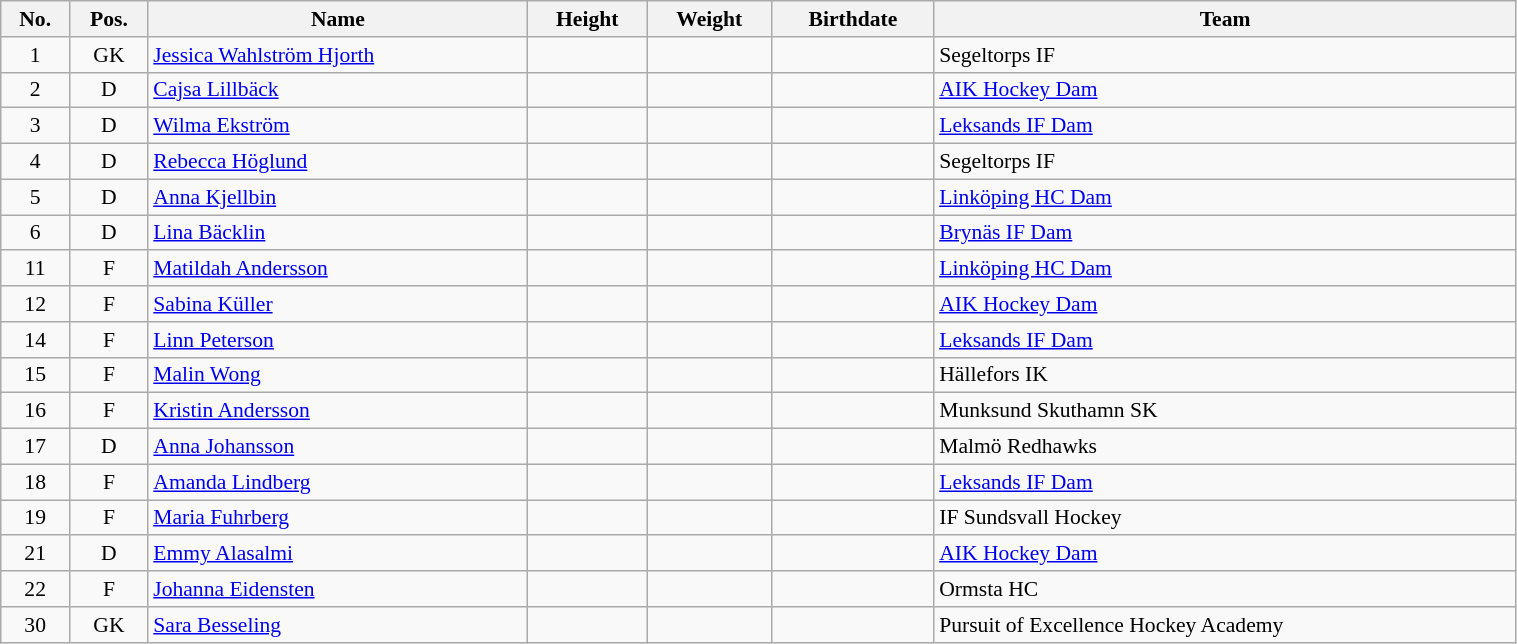<table width="80%" class="wikitable sortable" style="font-size: 90%; text-align: center;">
<tr>
<th>No.</th>
<th>Pos.</th>
<th>Name</th>
<th>Height</th>
<th>Weight</th>
<th>Birthdate</th>
<th>Team</th>
</tr>
<tr>
<td>1</td>
<td>GK</td>
<td align=left><a href='#'>Jessica Wahlström Hjorth</a></td>
<td></td>
<td></td>
<td></td>
<td style="text-align:left;"> Segeltorps IF</td>
</tr>
<tr>
<td>2</td>
<td>D</td>
<td align=left><a href='#'>Cajsa Lillbäck</a></td>
<td></td>
<td></td>
<td></td>
<td style="text-align:left;"> <a href='#'>AIK Hockey Dam</a></td>
</tr>
<tr>
<td>3</td>
<td>D</td>
<td align=left><a href='#'>Wilma Ekström</a></td>
<td></td>
<td></td>
<td></td>
<td style="text-align:left;"> <a href='#'>Leksands IF Dam</a></td>
</tr>
<tr>
<td>4</td>
<td>D</td>
<td align=left><a href='#'>Rebecca Höglund</a></td>
<td></td>
<td></td>
<td></td>
<td style="text-align:left;"> Segeltorps IF</td>
</tr>
<tr>
<td>5</td>
<td>D</td>
<td align=left><a href='#'>Anna Kjellbin</a></td>
<td></td>
<td></td>
<td></td>
<td style="text-align:left;"> <a href='#'>Linköping HC Dam</a></td>
</tr>
<tr>
<td>6</td>
<td>D</td>
<td align=left><a href='#'>Lina Bäcklin</a></td>
<td></td>
<td></td>
<td></td>
<td style="text-align:left;"> <a href='#'>Brynäs IF Dam</a></td>
</tr>
<tr>
<td>11</td>
<td>F</td>
<td align=left><a href='#'>Matildah Andersson</a></td>
<td></td>
<td></td>
<td></td>
<td style="text-align:left;"> <a href='#'>Linköping HC Dam</a></td>
</tr>
<tr>
<td>12</td>
<td>F</td>
<td align=left><a href='#'>Sabina Küller</a></td>
<td></td>
<td></td>
<td></td>
<td style="text-align:left;"> <a href='#'>AIK Hockey Dam</a></td>
</tr>
<tr>
<td>14</td>
<td>F</td>
<td align=left><a href='#'>Linn Peterson</a></td>
<td></td>
<td></td>
<td></td>
<td style="text-align:left;"> <a href='#'>Leksands IF Dam</a></td>
</tr>
<tr>
<td>15</td>
<td>F</td>
<td align=left><a href='#'>Malin Wong</a></td>
<td></td>
<td></td>
<td></td>
<td style="text-align:left;"> Hällefors IK</td>
</tr>
<tr>
<td>16</td>
<td>F</td>
<td align=left><a href='#'>Kristin Andersson</a></td>
<td></td>
<td></td>
<td></td>
<td style="text-align:left;"> Munksund Skuthamn SK</td>
</tr>
<tr>
<td>17</td>
<td>D</td>
<td align=left><a href='#'>Anna Johansson</a></td>
<td></td>
<td></td>
<td></td>
<td style="text-align:left;"> Malmö Redhawks</td>
</tr>
<tr>
<td>18</td>
<td>F</td>
<td align=left><a href='#'>Amanda Lindberg</a></td>
<td></td>
<td></td>
<td></td>
<td style="text-align:left;"> <a href='#'>Leksands IF Dam</a></td>
</tr>
<tr>
<td>19</td>
<td>F</td>
<td align=left><a href='#'>Maria Fuhrberg</a></td>
<td></td>
<td></td>
<td></td>
<td style="text-align:left;"> IF Sundsvall Hockey</td>
</tr>
<tr>
<td>21</td>
<td>D</td>
<td align=left><a href='#'>Emmy Alasalmi</a></td>
<td></td>
<td></td>
<td></td>
<td style="text-align:left;"> <a href='#'>AIK Hockey Dam</a></td>
</tr>
<tr>
<td>22</td>
<td>F</td>
<td align=left><a href='#'>Johanna Eidensten</a></td>
<td></td>
<td></td>
<td></td>
<td style="text-align:left;"> Ormsta HC</td>
</tr>
<tr>
<td>30</td>
<td>GK</td>
<td align=left><a href='#'>Sara Besseling</a></td>
<td></td>
<td></td>
<td></td>
<td style="text-align:left;"> Pursuit of Excellence Hockey Academy</td>
</tr>
</table>
